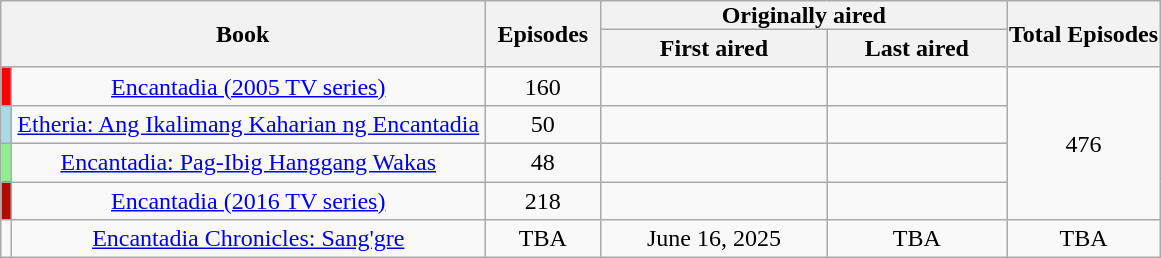<table class="wikitable plainrowheaders"  style="text-align:center;">
<tr>
<th scope="col" style="padding:0 8px;" colspan="2" rowspan="2">Book</th>
<th scope="col" style="padding:0 8px;" rowspan="2">Episodes</th>
<th scope="col" style="padding:0 80px;" colspan="2">Originally aired</th>
<th scope="col" style="padding: 0 1px;" rowspan="2">Total Episodes</th>
</tr>
<tr>
<th scope="col">First aired</th>
<th scope="col">Last aired</th>
</tr>
<tr>
<td scope="row" style= "background:Red"></td>
<td><a href='#'>Encantadia (2005 TV series)</a></td>
<td>160</td>
<td></td>
<td></td>
<td rowspan="4">476</td>
</tr>
<tr>
<td scope="row" style= "background:LightBlue"></td>
<td><a href='#'>Etheria: Ang Ikalimang Kaharian ng Encantadia</a></td>
<td>50</td>
<td></td>
<td></td>
</tr>
<tr>
<td scope="row"(2016) style="background:LightGreen"></td>
<td><a href='#'>Encantadia: Pag-Ibig Hanggang Wakas</a></td>
<td>48</td>
<td></td>
<td></td>
</tr>
<tr>
<td scope="row" style="background:#AE0C00"></td>
<td><a href='#'>Encantadia (2016 TV series)</a></td>
<td>218</td>
<td></td>
<td></td>
</tr>
<tr>
<td></td>
<td><a href='#'>Encantadia Chronicles: Sang'gre</a></td>
<td>TBA</td>
<td>June 16, 2025</td>
<td>TBA</td>
<td>TBA</td>
</tr>
</table>
